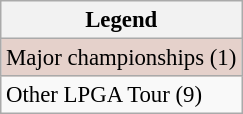<table class="wikitable" style="font-size:95%;">
<tr>
<th>Legend</th>
</tr>
<tr style="background:#e5d1cb;">
<td>Major championships (1)</td>
</tr>
<tr>
<td>Other LPGA Tour (9)</td>
</tr>
</table>
